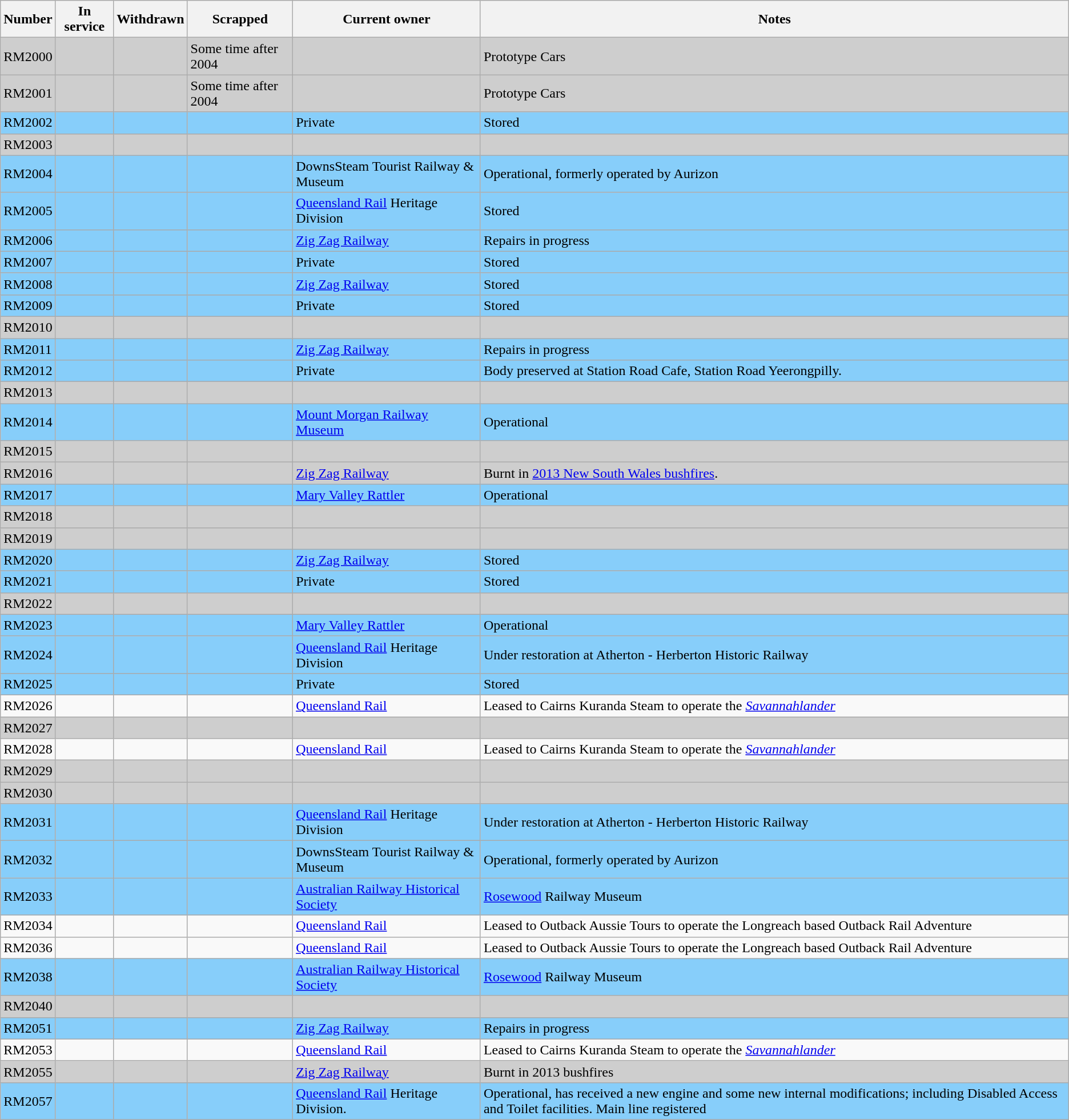<table class="wikitable sortable">
<tr>
<th>Number</th>
<th>In service</th>
<th>Withdrawn</th>
<th>Scrapped</th>
<th>Current owner</th>
<th>Notes</th>
</tr>
<tr bgcolor=#cecece>
<td>RM2000</td>
<td style="text-align:right;"></td>
<td style="text-align:right;"></td>
<td>Some time after 2004</td>
<td></td>
<td>Prototype Cars</td>
</tr>
<tr bgcolor=#cecece>
<td>RM2001</td>
<td style="text-align:right;"></td>
<td style="text-align:right;"></td>
<td>Some time after 2004</td>
<td></td>
<td>Prototype Cars</td>
</tr>
<tr bgcolor=#87cefa>
<td>RM2002</td>
<td style="text-align:right;"></td>
<td style="text-align:right;"></td>
<td></td>
<td>Private</td>
<td>Stored</td>
</tr>
<tr bgcolor=#cecece>
<td>RM2003</td>
<td style="text-align:right;"></td>
<td style="text-align:right;"></td>
<td style="text-align:right;"></td>
<td></td>
<td></td>
</tr>
<tr bgcolor=#87cefa>
<td>RM2004</td>
<td style="text-align:right;"></td>
<td></td>
<td></td>
<td>DownsSteam Tourist Railway & Museum</td>
<td>Operational, formerly operated by Aurizon</td>
</tr>
<tr bgcolor=#87cefa>
<td>RM2005</td>
<td style="text-align:right;"></td>
<td style="text-align:right;"></td>
<td></td>
<td><a href='#'>Queensland Rail</a> Heritage Division</td>
<td>Stored</td>
</tr>
<tr bgcolor=#87cefa>
<td>RM2006</td>
<td style="text-align:right;"></td>
<td style="text-align:right;"></td>
<td></td>
<td><a href='#'>Zig Zag Railway</a></td>
<td>Repairs in progress</td>
</tr>
<tr bgcolor=#87cefa>
<td>RM2007</td>
<td style="text-align:right;"></td>
<td style="text-align:right;"></td>
<td></td>
<td>Private</td>
<td>Stored</td>
</tr>
<tr bgcolor=#87cefa>
<td>RM2008</td>
<td style="text-align:right;"></td>
<td style="text-align:right;"></td>
<td></td>
<td><a href='#'>Zig Zag Railway</a></td>
<td>Stored</td>
</tr>
<tr bgcolor=#87cefa>
<td>RM2009</td>
<td style="text-align:right;"></td>
<td style="text-align:right;"></td>
<td></td>
<td>Private</td>
<td>Stored</td>
</tr>
<tr bgcolor=#cecece>
<td>RM2010</td>
<td style="text-align:right;"></td>
<td style="text-align:right;"></td>
<td style="text-align:right;"></td>
<td></td>
<td></td>
</tr>
<tr bgcolor=#87cefa>
<td>RM2011</td>
<td style="text-align:right;"></td>
<td style="text-align:right;"></td>
<td></td>
<td><a href='#'>Zig Zag Railway</a></td>
<td>Repairs in progress</td>
</tr>
<tr bgcolor=#87cefa>
<td>RM2012</td>
<td style="text-align:right;"></td>
<td style="text-align:right;"></td>
<td></td>
<td>Private</td>
<td>Body preserved at Station Road Cafe, Station Road Yeerongpilly.</td>
</tr>
<tr bgcolor=#cecece>
<td>RM2013</td>
<td style="text-align:right;"></td>
<td style="text-align:right;"></td>
<td style="text-align:right;"></td>
<td></td>
<td></td>
</tr>
<tr bgcolor=#87cefa>
<td>RM2014</td>
<td style="text-align:right;"></td>
<td style="text-align:right;"></td>
<td></td>
<td><a href='#'>Mount Morgan Railway Museum</a></td>
<td>Operational</td>
</tr>
<tr bgcolor=#cecece>
<td>RM2015</td>
<td style="text-align:right;"></td>
<td style="text-align:right;"></td>
<td style="text-align:right;"></td>
<td></td>
<td></td>
</tr>
<tr bgcolor=#cecece>
<td>RM2016</td>
<td style="text-align:right;"></td>
<td style="text-align:right;"></td>
<td style="text-align:right;"></td>
<td><a href='#'>Zig Zag Railway</a></td>
<td>Burnt in <a href='#'>2013 New South Wales bushfires</a>.</td>
</tr>
<tr bgcolor=#87cefa>
<td>RM2017</td>
<td style="text-align:right;"></td>
<td style="text-align:right;"></td>
<td></td>
<td><a href='#'>Mary Valley Rattler</a></td>
<td>Operational</td>
</tr>
<tr bgcolor=#cecece>
<td>RM2018</td>
<td style="text-align:right;"></td>
<td style="text-align:right;"></td>
<td style="text-align:right;"></td>
<td></td>
<td></td>
</tr>
<tr bgcolor=#cecece>
<td>RM2019</td>
<td style="text-align:right;"></td>
<td style="text-align:right;"></td>
<td style="text-align:right;"></td>
<td></td>
<td></td>
</tr>
<tr bgcolor=#87cefa>
<td>RM2020</td>
<td style="text-align:right;"></td>
<td style="text-align:right;"></td>
<td></td>
<td><a href='#'>Zig Zag Railway</a></td>
<td>Stored</td>
</tr>
<tr bgcolor=#87cefa>
<td>RM2021</td>
<td style="text-align:right;"></td>
<td style="text-align:right;"></td>
<td></td>
<td>Private</td>
<td>Stored</td>
</tr>
<tr bgcolor=#cecece>
<td>RM2022</td>
<td style="text-align:right;"></td>
<td style="text-align:right;"></td>
<td style="text-align:right;"></td>
<td></td>
<td></td>
</tr>
<tr bgcolor=#87cefa>
<td>RM2023</td>
<td style="text-align:right;"></td>
<td style="text-align:right;"></td>
<td></td>
<td><a href='#'>Mary Valley Rattler</a></td>
<td>Operational</td>
</tr>
<tr bgcolor=#87cefa>
<td>RM2024</td>
<td style="text-align:right;"></td>
<td style="text-align:right;"></td>
<td></td>
<td><a href='#'>Queensland Rail</a> Heritage Division</td>
<td>Under restoration at Atherton - Herberton Historic Railway</td>
</tr>
<tr bgcolor=#87cefa>
<td>RM2025</td>
<td style="text-align:right;"></td>
<td style="text-align:right;"></td>
<td></td>
<td>Private</td>
<td>Stored</td>
</tr>
<tr>
<td>RM2026</td>
<td style="text-align:right;"></td>
<td></td>
<td></td>
<td><a href='#'>Queensland Rail</a></td>
<td>Leased to Cairns Kuranda Steam to operate the <em><a href='#'>Savannahlander</a></em></td>
</tr>
<tr bgcolor=#cecece>
<td>RM2027</td>
<td style="text-align:right;"></td>
<td style="text-align:right;"></td>
<td style="text-align:right;"></td>
<td></td>
<td></td>
</tr>
<tr>
<td>RM2028</td>
<td style="text-align:right;"></td>
<td></td>
<td></td>
<td><a href='#'>Queensland Rail</a></td>
<td>Leased to Cairns Kuranda Steam to operate the <em><a href='#'>Savannahlander</a></em></td>
</tr>
<tr bgcolor=#cecece>
<td>RM2029</td>
<td style="text-align:right;"></td>
<td style="text-align:right;"></td>
<td style="text-align:right;"></td>
<td></td>
<td></td>
</tr>
<tr bgcolor=#cecece>
<td>RM2030</td>
<td style="text-align:right;"></td>
<td style="text-align:right;"></td>
<td style="text-align:right;"></td>
<td></td>
<td></td>
</tr>
<tr bgcolor=#87cefa>
<td>RM2031</td>
<td style="text-align:right;"></td>
<td style="text-align:right;"></td>
<td></td>
<td><a href='#'>Queensland Rail</a> Heritage Division</td>
<td>Under restoration at Atherton - Herberton Historic Railway</td>
</tr>
<tr bgcolor=#87cefa>
<td>RM2032</td>
<td style="text-align:right;"></td>
<td></td>
<td></td>
<td>DownsSteam Tourist Railway & Museum</td>
<td>Operational, formerly operated by Aurizon</td>
</tr>
<tr bgcolor=#87cefa>
<td>RM2033</td>
<td style="text-align:right;"></td>
<td style="text-align:right;"></td>
<td></td>
<td><a href='#'>Australian Railway Historical Society</a></td>
<td><a href='#'>Rosewood</a> Railway Museum</td>
</tr>
<tr>
<td>RM2034</td>
<td style="text-align:right;"></td>
<td style="text-align:right;"></td>
<td></td>
<td><a href='#'>Queensland Rail</a></td>
<td>Leased to Outback Aussie Tours to operate the Longreach based Outback Rail Adventure</td>
</tr>
<tr>
<td>RM2036</td>
<td style="text-align:right;"></td>
<td style="text-align:right;"></td>
<td></td>
<td><a href='#'>Queensland Rail</a></td>
<td>Leased to Outback Aussie Tours to operate the Longreach based Outback Rail Adventure</td>
</tr>
<tr bgcolor=#87cefa>
<td>RM2038</td>
<td style="text-align:right;"></td>
<td style="text-align:right;"></td>
<td></td>
<td><a href='#'>Australian Railway Historical Society</a></td>
<td><a href='#'>Rosewood</a> Railway Museum</td>
</tr>
<tr bgcolor=#cecece>
<td>RM2040</td>
<td style="text-align:right;"></td>
<td style="text-align:right;"></td>
<td style="text-align:right;"></td>
<td></td>
<td></td>
</tr>
<tr bgcolor=#87cefa>
<td>RM2051</td>
<td style="text-align:right;"></td>
<td style="text-align:right;"></td>
<td></td>
<td><a href='#'>Zig Zag Railway</a></td>
<td>Repairs in progress</td>
</tr>
<tr>
<td>RM2053</td>
<td style="text-align:right;"></td>
<td></td>
<td></td>
<td><a href='#'>Queensland Rail</a></td>
<td>Leased to Cairns Kuranda Steam to operate the <em><a href='#'>Savannahlander</a></em></td>
</tr>
<tr bgcolor=cecece>
<td>RM2055</td>
<td style="text-align:right;"></td>
<td style="text-align:right;"></td>
<td style="text-align:right;"></td>
<td><a href='#'>Zig Zag Railway</a></td>
<td>Burnt in 2013 bushfires</td>
</tr>
<tr bgcolor=#87cefa>
<td>RM2057</td>
<td style="text-align:right;"></td>
<td style="text-align:right;"></td>
<td></td>
<td><a href='#'>Queensland Rail</a> Heritage Division.</td>
<td>Operational, has received a new engine and some new internal modifications; including Disabled Access and Toilet facilities. Main line registered</td>
</tr>
</table>
